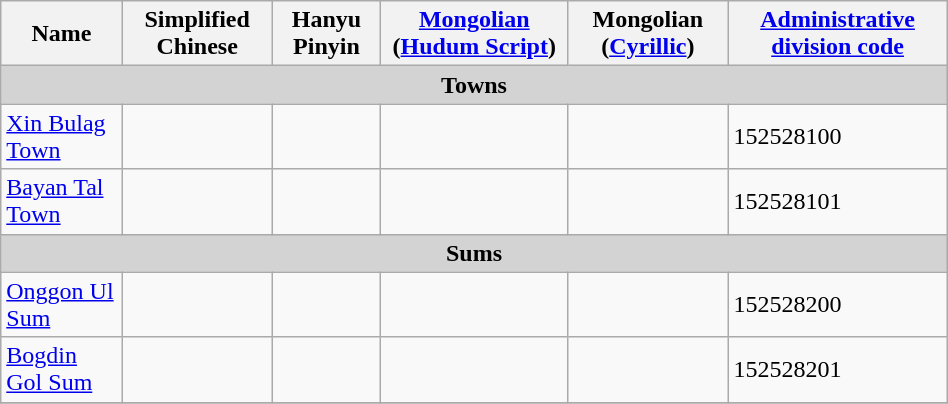<table class="wikitable" align="center" style="width:50%; border="1">
<tr>
<th>Name</th>
<th>Simplified Chinese</th>
<th>Hanyu Pinyin</th>
<th><a href='#'>Mongolian</a> (<a href='#'>Hudum Script</a>)</th>
<th>Mongolian (<a href='#'>Cyrillic</a>)</th>
<th><a href='#'>Administrative division code</a></th>
</tr>
<tr>
<td colspan="6"  style="text-align:center; background:#d3d3d3;"><strong>Towns</strong></td>
</tr>
<tr --------->
<td><a href='#'>Xin Bulag Town</a></td>
<td></td>
<td></td>
<td></td>
<td></td>
<td>152528100</td>
</tr>
<tr>
<td><a href='#'>Bayan Tal Town</a></td>
<td></td>
<td></td>
<td></td>
<td></td>
<td>152528101</td>
</tr>
<tr>
<td colspan="6"  style="text-align:center; background:#d3d3d3;"><strong>Sums</strong></td>
</tr>
<tr --------->
<td><a href='#'>Onggon Ul Sum</a></td>
<td></td>
<td></td>
<td></td>
<td></td>
<td>152528200</td>
</tr>
<tr>
<td><a href='#'>Bogdin Gol Sum</a></td>
<td></td>
<td></td>
<td></td>
<td></td>
<td>152528201</td>
</tr>
<tr>
</tr>
</table>
